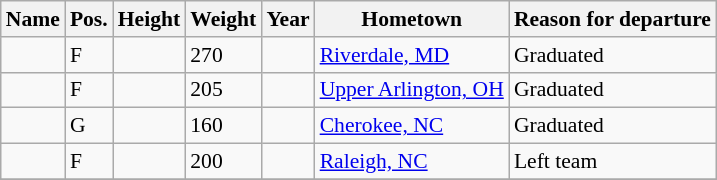<table class="wikitable sortable" style="font-size:90%;" border="1">
<tr>
<th>Name</th>
<th>Pos.</th>
<th>Height</th>
<th>Weight</th>
<th>Year</th>
<th>Hometown</th>
<th ! class="unsortable">Reason for departure</th>
</tr>
<tr>
<td></td>
<td>F</td>
<td></td>
<td>270</td>
<td></td>
<td><a href='#'>Riverdale, MD</a></td>
<td>Graduated</td>
</tr>
<tr>
<td></td>
<td>F</td>
<td></td>
<td>205</td>
<td></td>
<td><a href='#'>Upper Arlington, OH</a></td>
<td>Graduated</td>
</tr>
<tr>
<td></td>
<td>G</td>
<td></td>
<td>160</td>
<td></td>
<td><a href='#'>Cherokee, NC</a></td>
<td>Graduated</td>
</tr>
<tr>
<td></td>
<td>F</td>
<td></td>
<td>200</td>
<td></td>
<td><a href='#'>Raleigh, NC</a></td>
<td>Left team</td>
</tr>
<tr>
</tr>
</table>
